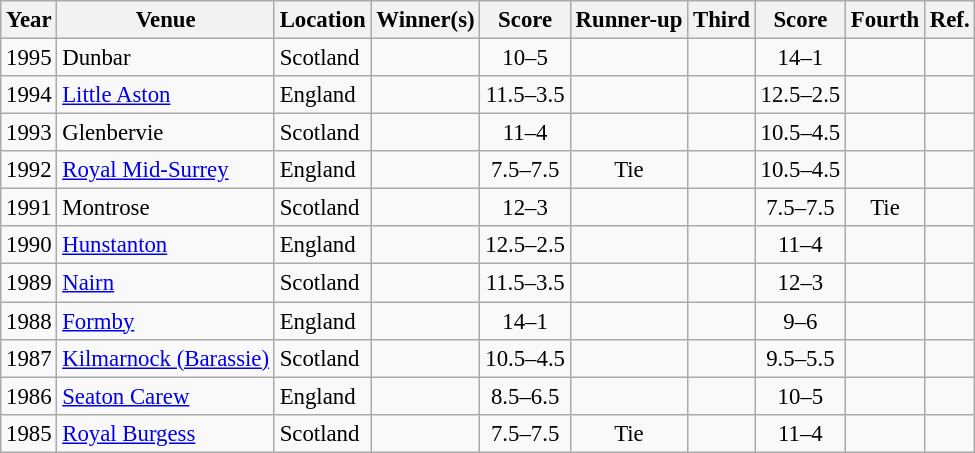<table class="wikitable sortable" style="font-size:95%;">
<tr>
<th>Year</th>
<th>Venue</th>
<th>Location</th>
<th>Winner(s)</th>
<th>Score</th>
<th>Runner-up</th>
<th>Third</th>
<th>Score</th>
<th>Fourth</th>
<th>Ref.</th>
</tr>
<tr>
<td align=center>1995</td>
<td>Dunbar</td>
<td>Scotland</td>
<td></td>
<td align=center>10–5</td>
<td></td>
<td></td>
<td align=center>14–1</td>
<td></td>
<td></td>
</tr>
<tr>
<td align=center>1994</td>
<td><a href='#'>Little Aston</a></td>
<td>England</td>
<td></td>
<td align=center>11.5–3.5</td>
<td></td>
<td></td>
<td align=center>12.5–2.5</td>
<td></td>
<td></td>
</tr>
<tr>
<td align=center>1993</td>
<td>Glenbervie</td>
<td>Scotland</td>
<td></td>
<td align=center>11–4</td>
<td></td>
<td></td>
<td align=center>10.5–4.5</td>
<td></td>
<td></td>
</tr>
<tr>
<td align=center>1992</td>
<td><a href='#'>Royal Mid-Surrey</a></td>
<td>England</td>
<td><br></td>
<td align=center>7.5–7.5</td>
<td align=center>Tie</td>
<td></td>
<td align=center>10.5–4.5</td>
<td></td>
<td></td>
</tr>
<tr>
<td align=center>1991</td>
<td>Montrose</td>
<td>Scotland</td>
<td></td>
<td align=center>12–3</td>
<td></td>
<td><br></td>
<td align=center>7.5–7.5</td>
<td align=center>Tie</td>
<td></td>
</tr>
<tr>
<td align=center>1990</td>
<td><a href='#'>Hunstanton</a></td>
<td>England</td>
<td></td>
<td align=center>12.5–2.5</td>
<td></td>
<td></td>
<td align=center>11–4</td>
<td></td>
<td></td>
</tr>
<tr>
<td align=center>1989</td>
<td><a href='#'>Nairn</a></td>
<td>Scotland</td>
<td></td>
<td align=center>11.5–3.5</td>
<td></td>
<td></td>
<td align=center>12–3</td>
<td></td>
<td></td>
</tr>
<tr>
<td align=center>1988</td>
<td><a href='#'>Formby</a></td>
<td>England</td>
<td></td>
<td align=center>14–1</td>
<td></td>
<td></td>
<td align=center>9–6</td>
<td></td>
<td></td>
</tr>
<tr>
<td align=center>1987</td>
<td><a href='#'>Kilmarnock (Barassie)</a></td>
<td>Scotland</td>
<td></td>
<td align=center>10.5–4.5</td>
<td></td>
<td></td>
<td align=center>9.5–5.5</td>
<td></td>
<td></td>
</tr>
<tr>
<td align=center>1986</td>
<td><a href='#'>Seaton Carew</a></td>
<td>England</td>
<td></td>
<td align=center>8.5–6.5</td>
<td></td>
<td></td>
<td align=center>10–5</td>
<td></td>
<td></td>
</tr>
<tr>
<td align=center>1985</td>
<td><a href='#'>Royal Burgess</a></td>
<td>Scotland</td>
<td><br></td>
<td align=center>7.5–7.5</td>
<td align=center>Tie</td>
<td></td>
<td align=center>11–4</td>
<td></td>
<td></td>
</tr>
</table>
